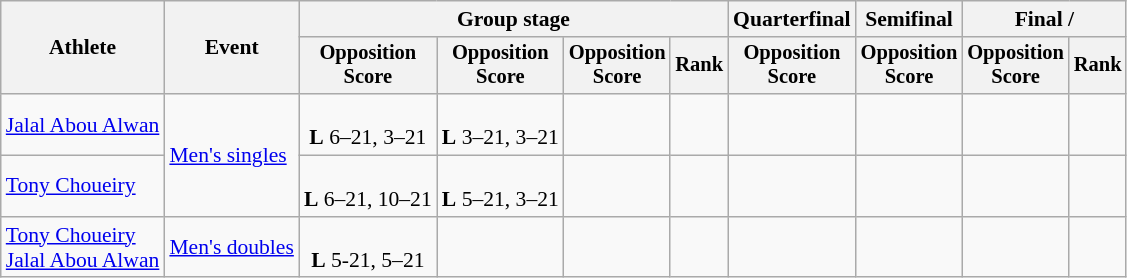<table class="wikitable" style="font-size:90%">
<tr>
<th rowspan=2>Athlete</th>
<th rowspan=2>Event</th>
<th colspan=4>Group stage</th>
<th>Quarterfinal</th>
<th>Semifinal</th>
<th colspan=2>Final / </th>
</tr>
<tr style="font-size:95%">
<th>Opposition<br>Score</th>
<th>Opposition<br>Score</th>
<th>Opposition<br>Score</th>
<th>Rank</th>
<th>Opposition<br>Score</th>
<th>Opposition<br>Score</th>
<th>Opposition<br>Score</th>
<th>Rank</th>
</tr>
<tr align=center>
<td align=left><a href='#'>Jalal Abou Alwan</a></td>
<td align=left rowspan=2><a href='#'>Men's singles</a></td>
<td><br><strong>L</strong> 6–21, 3–21</td>
<td><br><strong>L</strong> 3–21, 3–21</td>
<td></td>
<td></td>
<td></td>
<td></td>
<td></td>
<td></td>
</tr>
<tr align=center>
<td align=left><a href='#'>Tony Choueiry</a></td>
<td><br><strong>L</strong> 6–21, 10–21</td>
<td><br><strong>L</strong> 5–21, 3–21</td>
<td></td>
<td></td>
<td></td>
<td></td>
<td></td>
<td></td>
</tr>
<tr align=center>
<td align=left><a href='#'>Tony Choueiry</a><br><a href='#'>Jalal Abou Alwan</a></td>
<td align=left><a href='#'>Men's doubles</a></td>
<td><br><strong>L</strong> 5-21, 5–21</td>
<td></td>
<td></td>
<td></td>
<td></td>
<td></td>
<td></td>
<td></td>
</tr>
</table>
